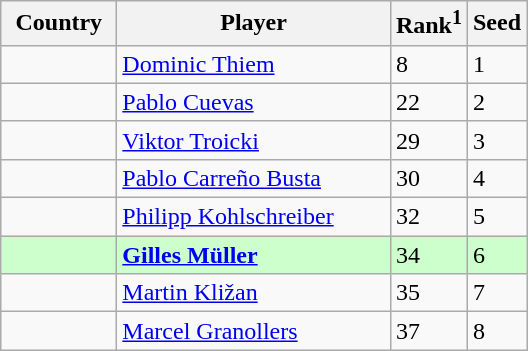<table class="sortable wikitable">
<tr>
<th width=70>Country</th>
<th width=175>Player</th>
<th>Rank<sup>1</sup></th>
<th>Seed</th>
</tr>
<tr>
<td></td>
<td><a href='#'>Dominic Thiem</a></td>
<td>8</td>
<td>1</td>
</tr>
<tr>
<td></td>
<td><a href='#'>Pablo Cuevas</a></td>
<td>22</td>
<td>2</td>
</tr>
<tr>
<td></td>
<td><a href='#'>Viktor Troicki</a></td>
<td>29</td>
<td>3</td>
</tr>
<tr>
<td></td>
<td><a href='#'>Pablo Carreño Busta</a></td>
<td>30</td>
<td>4</td>
</tr>
<tr>
<td></td>
<td><a href='#'>Philipp Kohlschreiber</a></td>
<td>32</td>
<td>5</td>
</tr>
<tr style="background:#cfc;">
<td></td>
<td><strong><a href='#'>Gilles Müller</a></strong></td>
<td>34</td>
<td>6</td>
</tr>
<tr>
<td></td>
<td><a href='#'>Martin Kližan</a></td>
<td>35</td>
<td>7</td>
</tr>
<tr>
<td></td>
<td><a href='#'>Marcel Granollers</a></td>
<td>37</td>
<td>8</td>
</tr>
</table>
